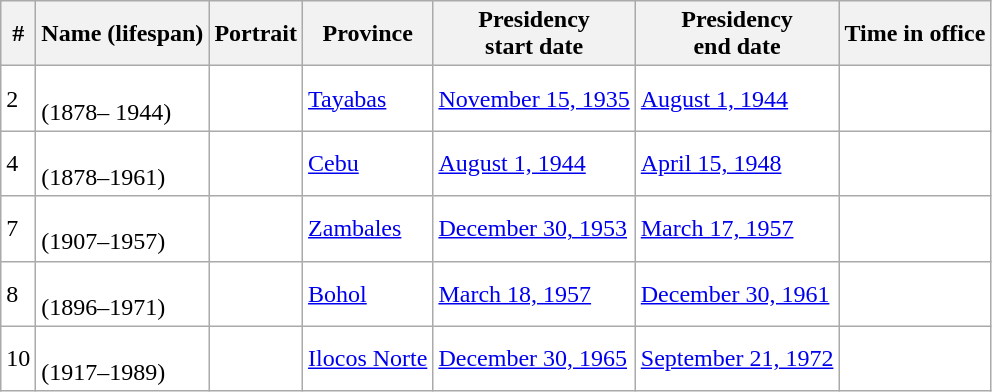<table class="sortable wikitable">
<tr>
<th style="text-align:center;"><abbr>#</abbr></th>
<th style="text-align:center;">Name (lifespan)</th>
<th style="text-align:center;">Portrait</th>
<th style="text-align:center;">Province</th>
<th style="text-align:center;">Presidency<br>start date</th>
<th style="text-align:center;">Presidency<br>end date</th>
<th style="text-align:center;">Time in office</th>
</tr>
<tr style="text-align:left; background:#fff;">
<td>2</td>
<td><br>(1878– 1944)</td>
<td></td>
<td><a href='#'>Tayabas</a></td>
<td><a href='#'>November 15, 1935</a></td>
<td><a href='#'>August 1, 1944</a></td>
<td></td>
</tr>
<tr style="text-align:left; background:#fff;">
<td>4</td>
<td><br>(1878–1961)</td>
<td></td>
<td><a href='#'>Cebu</a></td>
<td><a href='#'>August 1, 1944</a></td>
<td><a href='#'>April 15, 1948</a></td>
<td></td>
</tr>
<tr style="text-align:left; background:#fff;">
<td>7</td>
<td><br>(1907–1957)</td>
<td></td>
<td><a href='#'>Zambales</a></td>
<td><a href='#'>December 30, 1953</a></td>
<td><a href='#'>March 17, 1957</a></td>
<td></td>
</tr>
<tr style="text-align:left; background:#fff;">
<td>8</td>
<td><br>(1896–1971)</td>
<td></td>
<td><a href='#'>Bohol</a></td>
<td><a href='#'>March 18, 1957</a></td>
<td><a href='#'>December 30, 1961</a></td>
<td></td>
</tr>
<tr style="text-align:left; background:#fff;">
<td>10</td>
<td><br>(1917–1989)</td>
<td></td>
<td><a href='#'>Ilocos Norte</a></td>
<td><a href='#'>December 30, 1965</a></td>
<td><a href='#'>September 21, 1972</a></td>
<td></td>
</tr>
</table>
